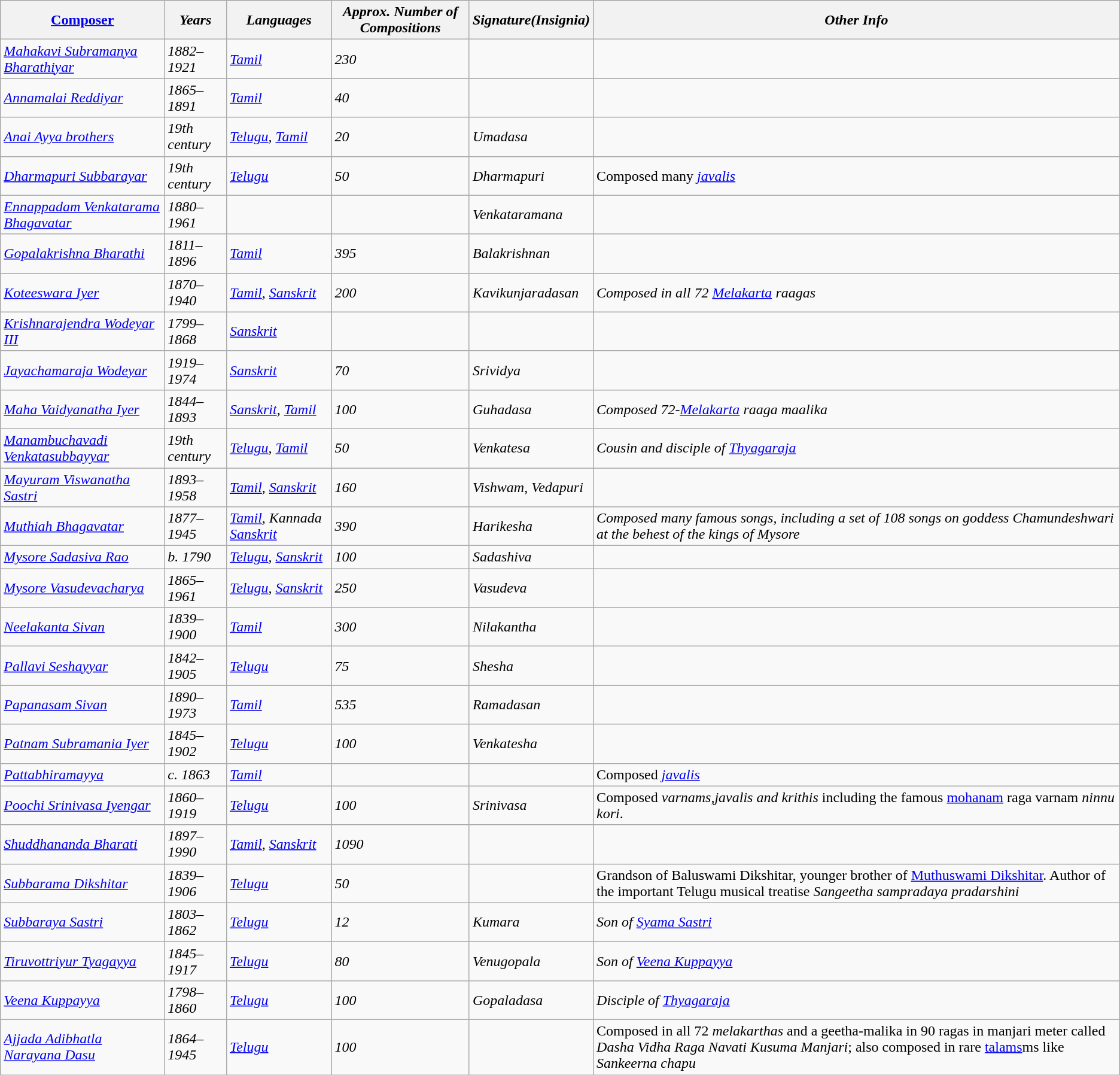<table class="wikitable">
<tr>
<th><a href='#'>Composer</a></th>
<th><em>Years</em></th>
<th><em>Languages</em></th>
<th><em>Approx. Number of Compositions</em></th>
<th><em>Signature(Insignia)</em></th>
<th><em>Other Info</em></th>
</tr>
<tr>
<td><a href='#'><em>Mahakavi Subramanya Bharathiyar</em></a></td>
<td><em>1882–1921</em></td>
<td><em><a href='#'>Tamil</a></em></td>
<td><em>230</em></td>
<td></td>
<td></td>
</tr>
<tr>
<td><em><a href='#'>Annamalai Reddiyar</a></em></td>
<td><em>1865–1891</em></td>
<td><em><a href='#'>Tamil</a></em></td>
<td><em>40</em></td>
<td></td>
<td></td>
</tr>
<tr>
<td><em><a href='#'>Anai Ayya brothers</a></em></td>
<td><em>19th century</em></td>
<td><em><a href='#'>Telugu</a>, <a href='#'>Tamil</a></em></td>
<td><em>20</em></td>
<td><em>Umadasa</em></td>
<td></td>
</tr>
<tr>
<td><em><a href='#'>Dharmapuri Subbarayar</a></em></td>
<td><em>19th century</em></td>
<td><em><a href='#'>Telugu</a></em></td>
<td><em>50</em></td>
<td><em>Dharmapuri</em></td>
<td>Composed many <em><a href='#'>javalis</a></em></td>
</tr>
<tr>
<td><em><a href='#'>Ennappadam Venkatarama Bhagavatar</a></em></td>
<td><em>1880–1961</em></td>
<td></td>
<td></td>
<td><em>Venkataramana</em></td>
<td><em></em></td>
</tr>
<tr>
<td><em><a href='#'>Gopalakrishna Bharathi</a></em></td>
<td><em>1811–1896</em></td>
<td><em><a href='#'>Tamil</a></em></td>
<td><em>395</em></td>
<td><em>Balakrishnan</em></td>
<td></td>
</tr>
<tr>
<td><em><a href='#'>Koteeswara Iyer</a></em></td>
<td><em>1870–1940</em></td>
<td><em><a href='#'>Tamil</a>, <a href='#'>Sanskrit</a></em></td>
<td><em>200</em></td>
<td><em>Kavikunjaradasan</em></td>
<td><em>Composed in all 72 <a href='#'>Melakarta</a> raagas</em></td>
</tr>
<tr>
<td><a href='#'><em>Krishnarajendra Wodeyar III</em></a></td>
<td><em>1799–1868</em></td>
<td><em><a href='#'>Sanskrit</a></em></td>
<td></td>
<td></td>
<td></td>
</tr>
<tr>
<td><em><a href='#'>Jayachamaraja Wodeyar</a></em></td>
<td><em>1919–1974</em></td>
<td><em><a href='#'>Sanskrit</a></em></td>
<td><em>70</em></td>
<td><em>Srividya</em></td>
<td></td>
</tr>
<tr>
<td><em><a href='#'>Maha Vaidyanatha Iyer</a></em></td>
<td><em>1844–1893</em></td>
<td><em><a href='#'>Sanskrit</a>,</em> <em><a href='#'>Tamil</a></em></td>
<td><em>100</em></td>
<td><em>Guhadasa</em></td>
<td><em>Composed 72-<a href='#'>Melakarta</a> raaga maalika</em></td>
</tr>
<tr>
<td><em><a href='#'>Manambuchavadi Venkatasubbayyar</a></em></td>
<td><em>19th century</em></td>
<td><em><a href='#'>Telugu</a>, <a href='#'>Tamil</a></em></td>
<td><em>50</em></td>
<td><em>Venkatesa</em></td>
<td><em>Cousin and disciple of <a href='#'>Thyagaraja</a></em></td>
</tr>
<tr>
<td><em><a href='#'>Mayuram Viswanatha Sastri</a></em></td>
<td><em>1893–1958</em></td>
<td><em><a href='#'>Tamil</a>, <a href='#'>Sanskrit</a></em></td>
<td><em>160</em></td>
<td><em>Vishwam, Vedapuri</em></td>
<td></td>
</tr>
<tr>
<td><em><a href='#'>Muthiah Bhagavatar</a></em></td>
<td><em>1877–1945</em></td>
<td><em><a href='#'>Tamil</a>, Kannada <a href='#'>Sanskrit</a></em></td>
<td><em>390</em></td>
<td><em>Harikesha</em></td>
<td><em>Composed many famous songs, including a set of 108 songs on goddess Chamundeshwari at the behest of the kings of Mysore</em></td>
</tr>
<tr>
<td><em><a href='#'>Mysore Sadasiva Rao</a></em></td>
<td><em>b. 1790</em></td>
<td><em><a href='#'>Telugu</a>, <a href='#'>Sanskrit</a></em></td>
<td><em>100</em></td>
<td><em>Sadashiva</em></td>
<td></td>
</tr>
<tr>
<td><em><a href='#'>Mysore Vasudevacharya</a></em></td>
<td><em>1865–1961</em></td>
<td><em><a href='#'>Telugu</a>, <a href='#'>Sanskrit</a></em></td>
<td><em>250</em></td>
<td><em>Vasudeva</em></td>
<td></td>
</tr>
<tr>
<td><em><a href='#'>Neelakanta Sivan</a></em></td>
<td><em>1839–1900</em></td>
<td><em><a href='#'>Tamil</a></em></td>
<td><em>300</em></td>
<td><em>Nilakantha</em></td>
<td></td>
</tr>
<tr>
<td><em><a href='#'>Pallavi Seshayyar</a></em></td>
<td><em>1842–1905</em></td>
<td><em><a href='#'>Telugu</a></em></td>
<td><em>75</em></td>
<td><em>Shesha</em></td>
<td></td>
</tr>
<tr>
<td><em><a href='#'>Papanasam Sivan</a></em></td>
<td><em>1890–1973</em></td>
<td><em><a href='#'>Tamil</a></em></td>
<td><em>535</em></td>
<td><em>Ramadasan</em></td>
<td></td>
</tr>
<tr>
<td><em><a href='#'>Patnam Subramania Iyer</a></em></td>
<td><em>1845–1902</em></td>
<td><em><a href='#'>Telugu</a></em></td>
<td><em>100</em></td>
<td><em>Venkatesha</em></td>
<td></td>
</tr>
<tr>
<td><em><a href='#'>Pattabhiramayya</a></em></td>
<td><em>c. 1863</em></td>
<td><em><a href='#'>Tamil</a></em></td>
<td></td>
<td></td>
<td>Composed <em><a href='#'>javalis</a></em></td>
</tr>
<tr>
<td><em><a href='#'>Poochi Srinivasa Iyengar</a></em></td>
<td><em>1860–1919</em></td>
<td><em><a href='#'>Telugu</a></em></td>
<td><em>100</em></td>
<td><em>Srinivasa</em></td>
<td>Composed <em>varnams,javalis</em> <em>and krithis</em> including the famous <a href='#'>mohanam</a> raga varnam <em>ninnu kori</em>.</td>
</tr>
<tr>
<td><em><a href='#'>Shuddhananda Bharati</a></em></td>
<td><em>1897–1990</em></td>
<td><em><a href='#'>Tamil</a>, <a href='#'>Sanskrit</a></em></td>
<td><em>1090</em></td>
<td></td>
<td></td>
</tr>
<tr>
<td><em><a href='#'>Subbarama Dikshitar</a></em></td>
<td><em>1839–1906</em></td>
<td><em><a href='#'>Telugu</a></em></td>
<td><em>50</em></td>
<td></td>
<td>Grandson of Baluswami Dikshitar, younger brother of <a href='#'>Muthuswami Dikshitar</a>. Author of the important Telugu musical treatise <em>Sangeetha sampradaya pradarshini</em></td>
</tr>
<tr>
<td><em><a href='#'>Subbaraya Sastri</a></em></td>
<td><em>1803–1862</em></td>
<td><em><a href='#'>Telugu</a></em></td>
<td><em>12</em></td>
<td><em>Kumara</em></td>
<td><em>Son of <a href='#'>Syama Sastri</a></em></td>
</tr>
<tr>
<td><a href='#'><em>Tiruvottriyur Tyagayya</em></a></td>
<td><em>1845–1917</em></td>
<td><em><a href='#'>Telugu</a></em></td>
<td><em>80</em></td>
<td><em>Venugopala</em></td>
<td><em>Son of <a href='#'>Veena Kuppayya</a></em></td>
</tr>
<tr>
<td><a href='#'><em>Veena Kuppayya</em></a></td>
<td><em>1798–1860</em></td>
<td><em><a href='#'>Telugu</a></em></td>
<td><em>100</em></td>
<td><em>Gopaladasa</em></td>
<td><em>Disciple of <a href='#'>Thyagaraja</a></em></td>
</tr>
<tr>
<td><em><a href='#'>Ajjada Adibhatla Narayana Dasu</a></em></td>
<td><em>1864–1945</em></td>
<td><em><a href='#'>Telugu</a></em></td>
<td><em>100</em></td>
<td></td>
<td>Composed in all 72 <em>melakarthas</em> and a geetha-malika in 90 ragas in manjari meter called  <em>Dasha Vidha Raga Navati Kusuma Manjari</em>; also composed in rare <a href='#'>talams</a>ms like <em>Sankeerna chapu</em></td>
</tr>
</table>
